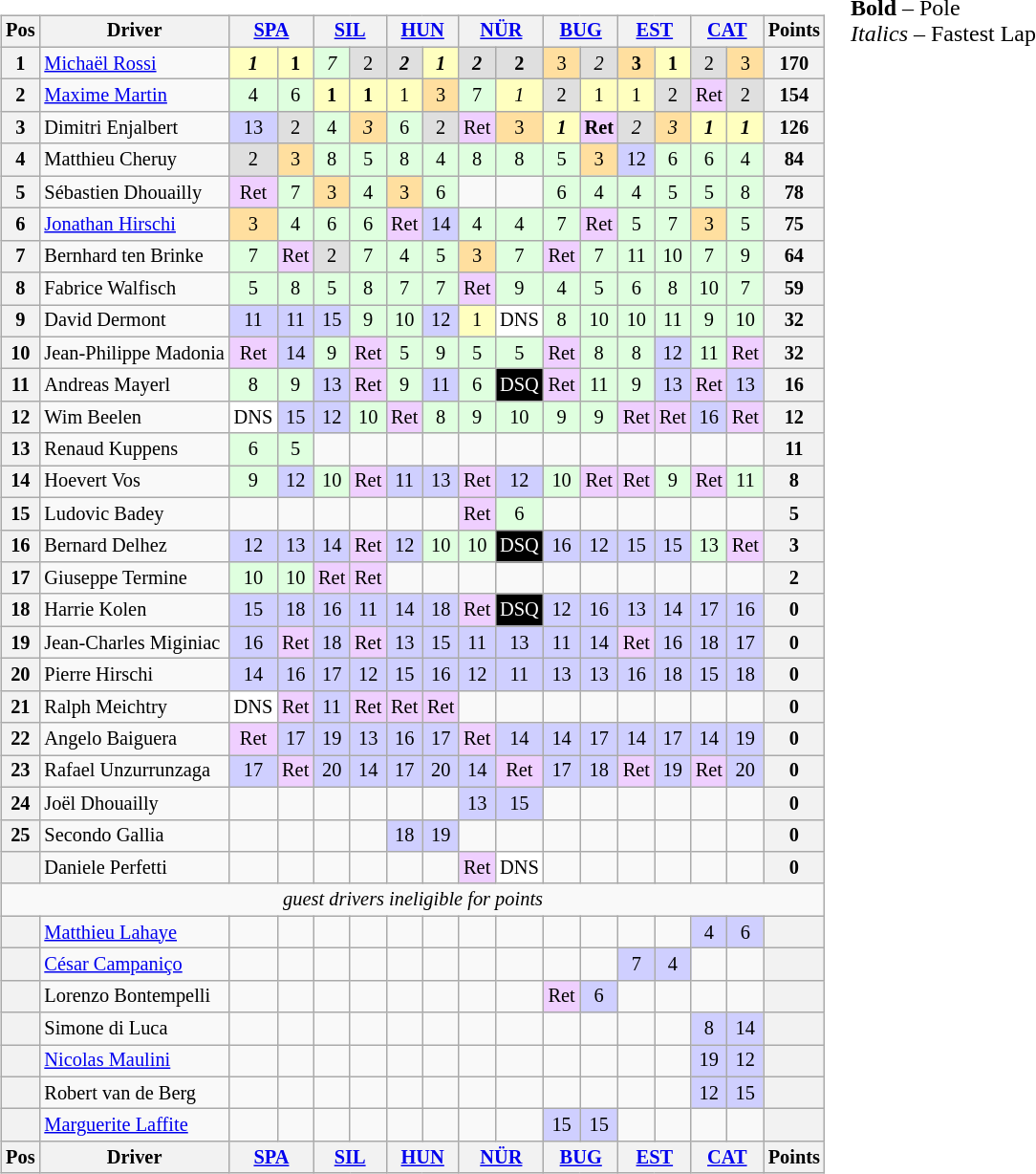<table>
<tr>
<td><br><table class="wikitable" style="font-size: 85%; text-align:center">
<tr valign="top">
<th valign="middle">Pos</th>
<th valign="middle">Driver</th>
<th colspan=2><a href='#'>SPA</a><br></th>
<th colspan=2><a href='#'>SIL</a><br></th>
<th colspan=2><a href='#'>HUN</a><br></th>
<th colspan=2><a href='#'>NÜR</a><br></th>
<th colspan=2><a href='#'>BUG</a><br></th>
<th colspan=2><a href='#'>EST</a><br></th>
<th colspan=2><a href='#'>CAT</a><br></th>
<th valign="middle">Points</th>
</tr>
<tr>
<th>1</th>
<td align=left> <a href='#'>Michaël Rossi</a></td>
<td style="background:#FFFFBF;"><strong><em>1</em></strong></td>
<td style="background:#FFFFBF;"><strong>1</strong></td>
<td style="background:#DFFFDF;"><em>7</em></td>
<td style="background:#DFDFDF;">2</td>
<td style="background:#DFDFDF;"><strong><em>2</em></strong></td>
<td style="background:#FFFFBF;"><strong><em>1</em></strong></td>
<td style="background:#DFDFDF;"><strong><em>2</em></strong></td>
<td style="background:#DFDFDF;"><strong>2</strong></td>
<td style="background:#FFDF9F;">3</td>
<td style="background:#DFDFDF;"><em>2</em></td>
<td style="background:#FFDF9F;"><strong>3</strong></td>
<td style="background:#FFFFBF;"><strong>1</strong></td>
<td style="background:#DFDFDF;">2</td>
<td style="background:#FFDF9F;">3</td>
<th>170</th>
</tr>
<tr>
<th>2</th>
<td align=left> <a href='#'>Maxime Martin</a></td>
<td style="background:#DFFFDF;">4</td>
<td style="background:#DFFFDF;">6</td>
<td style="background:#FFFFBF;"><strong>1</strong></td>
<td style="background:#FFFFBF;"><strong>1</strong></td>
<td style="background:#FFFFBF;">1</td>
<td style="background:#FFDF9F;">3</td>
<td style="background:#DFFFDF;">7</td>
<td style="background:#FFFFBF;"><em>1</em></td>
<td style="background:#DFDFDF;">2</td>
<td style="background:#FFFFBF;">1</td>
<td style="background:#FFFFBF;">1</td>
<td style="background:#DFDFDF;">2</td>
<td style="background:#EFCFFF;">Ret</td>
<td style="background:#DFDFDF;">2</td>
<th>154</th>
</tr>
<tr>
<th>3</th>
<td align=left> Dimitri Enjalbert</td>
<td style="background:#CFCFFF;">13</td>
<td style="background:#DFDFDF;">2</td>
<td style="background:#DFFFDF;">4</td>
<td style="background:#FFDF9F;"><em>3</em></td>
<td style="background:#DFFFDF;">6</td>
<td style="background:#DFDFDF;">2</td>
<td style="background:#EFCFFF;">Ret</td>
<td style="background:#FFDF9F;">3</td>
<td style="background:#FFFFBF;"><strong><em>1</em></strong></td>
<td style="background:#EFCFFF;"><strong>Ret</strong></td>
<td style="background:#DFDFDF;"><em>2</em></td>
<td style="background:#FFDF9F;"><em>3</em></td>
<td style="background:#FFFFBF;"><strong><em>1</em></strong></td>
<td style="background:#FFFFBF;"><strong><em>1</em></strong></td>
<th>126</th>
</tr>
<tr>
<th>4</th>
<td align=left> Matthieu Cheruy</td>
<td style="background:#DFDFDF;">2</td>
<td style="background:#FFDF9F;">3</td>
<td style="background:#DFFFDF;">8</td>
<td style="background:#DFFFDF;">5</td>
<td style="background:#DFFFDF;">8</td>
<td style="background:#DFFFDF;">4</td>
<td style="background:#DFFFDF;">8</td>
<td style="background:#DFFFDF;">8</td>
<td style="background:#DFFFDF;">5</td>
<td style="background:#FFDF9F;">3</td>
<td style="background:#CFCFFF;">12</td>
<td style="background:#DFFFDF;">6</td>
<td style="background:#DFFFDF;">6</td>
<td style="background:#DFFFDF;">4</td>
<th>84</th>
</tr>
<tr>
<th>5</th>
<td align=left> Sébastien Dhouailly</td>
<td style="background:#EFCFFF;">Ret</td>
<td style="background:#DFFFDF;">7</td>
<td style="background:#FFDF9F;">3</td>
<td style="background:#DFFFDF;">4</td>
<td style="background:#FFDF9F;">3</td>
<td style="background:#DFFFDF;">6</td>
<td></td>
<td></td>
<td style="background:#DFFFDF;">6</td>
<td style="background:#DFFFDF;">4</td>
<td style="background:#DFFFDF;">4</td>
<td style="background:#DFFFDF;">5</td>
<td style="background:#DFFFDF;">5</td>
<td style="background:#DFFFDF;">8</td>
<th>78</th>
</tr>
<tr>
<th>6</th>
<td align=left> <a href='#'>Jonathan Hirschi</a></td>
<td style="background:#FFDF9F;">3</td>
<td style="background:#DFFFDF;">4</td>
<td style="background:#DFFFDF;">6</td>
<td style="background:#DFFFDF;">6</td>
<td style="background:#EFCFFF;">Ret</td>
<td style="background:#CFCFFF;">14</td>
<td style="background:#DFFFDF;">4</td>
<td style="background:#DFFFDF;">4</td>
<td style="background:#DFFFDF;">7</td>
<td style="background:#EFCFFF;">Ret</td>
<td style="background:#DFFFDF;">5</td>
<td style="background:#DFFFDF;">7</td>
<td style="background:#FFDF9F;">3</td>
<td style="background:#DFFFDF;">5</td>
<th>75</th>
</tr>
<tr>
<th>7</th>
<td align=left> Bernhard ten Brinke</td>
<td style="background:#DFFFDF;">7</td>
<td style="background:#EFCFFF;">Ret</td>
<td style="background:#DFDFDF;">2</td>
<td style="background:#DFFFDF;">7</td>
<td style="background:#DFFFDF;">4</td>
<td style="background:#DFFFDF;">5</td>
<td style="background:#FFDF9F;">3</td>
<td style="background:#DFFFDF;">7</td>
<td style="background:#EFCFFF;">Ret</td>
<td style="background:#DFFFDF;">7</td>
<td style="background:#DFFFDF;">11</td>
<td style="background:#DFFFDF;">10</td>
<td style="background:#DFFFDF;">7</td>
<td style="background:#DFFFDF;">9</td>
<th>64</th>
</tr>
<tr>
<th>8</th>
<td align=left> Fabrice Walfisch</td>
<td style="background:#DFFFDF;">5</td>
<td style="background:#DFFFDF;">8</td>
<td style="background:#DFFFDF;">5</td>
<td style="background:#DFFFDF;">8</td>
<td style="background:#DFFFDF;">7</td>
<td style="background:#DFFFDF;">7</td>
<td style="background:#EFCFFF;">Ret</td>
<td style="background:#DFFFDF;">9</td>
<td style="background:#DFFFDF;">4</td>
<td style="background:#DFFFDF;">5</td>
<td style="background:#DFFFDF;">6</td>
<td style="background:#DFFFDF;">8</td>
<td style="background:#DFFFDF;">10</td>
<td style="background:#DFFFDF;">7</td>
<th>59</th>
</tr>
<tr>
<th>9</th>
<td align=left> David Dermont</td>
<td style="background:#CFCFFF;">11</td>
<td style="background:#CFCFFF;">11</td>
<td style="background:#CFCFFF;">15</td>
<td style="background:#DFFFDF;">9</td>
<td style="background:#DFFFDF;">10</td>
<td style="background:#CFCFFF;">12</td>
<td style="background:#FFFFBF;">1</td>
<td style="background:#FFFFFF;">DNS</td>
<td style="background:#DFFFDF;">8</td>
<td style="background:#DFFFDF;">10</td>
<td style="background:#DFFFDF;">10</td>
<td style="background:#DFFFDF;">11</td>
<td style="background:#DFFFDF;">9</td>
<td style="background:#DFFFDF;">10</td>
<th>32</th>
</tr>
<tr>
<th>10</th>
<td align=left> Jean-Philippe Madonia</td>
<td style="background:#EFCFFF;">Ret</td>
<td style="background:#CFCFFF;">14</td>
<td style="background:#DFFFDF;">9</td>
<td style="background:#EFCFFF;">Ret</td>
<td style="background:#DFFFDF;">5</td>
<td style="background:#DFFFDF;">9</td>
<td style="background:#DFFFDF;">5</td>
<td style="background:#DFFFDF;">5</td>
<td style="background:#EFCFFF;">Ret</td>
<td style="background:#DFFFDF;">8</td>
<td style="background:#DFFFDF;">8</td>
<td style="background:#CFCFFF;">12</td>
<td style="background:#DFFFDF;">11</td>
<td style="background:#EFCFFF;">Ret</td>
<th>32</th>
</tr>
<tr>
<th>11</th>
<td align=left> Andreas Mayerl</td>
<td style="background:#DFFFDF;">8</td>
<td style="background:#DFFFDF;">9</td>
<td style="background:#CFCFFF;">13</td>
<td style="background:#EFCFFF;">Ret</td>
<td style="background:#DFFFDF;">9</td>
<td style="background:#CFCFFF;">11</td>
<td style="background:#DFFFDF;">6</td>
<td style="background:black; color:white;">DSQ</td>
<td style="background:#EFCFFF;">Ret</td>
<td style="background:#DFFFDF;">11</td>
<td style="background:#DFFFDF;">9</td>
<td style="background:#CFCFFF;">13</td>
<td style="background:#EFCFFF;">Ret</td>
<td style="background:#CFCFFF;">13</td>
<th>16</th>
</tr>
<tr>
<th>12</th>
<td align=left> Wim Beelen</td>
<td style="background:#FFFFFF;">DNS</td>
<td style="background:#CFCFFF;">15</td>
<td style="background:#CFCFFF;">12</td>
<td style="background:#DFFFDF;">10</td>
<td style="background:#EFCFFF;">Ret</td>
<td style="background:#DFFFDF;">8</td>
<td style="background:#DFFFDF;">9</td>
<td style="background:#DFFFDF;">10</td>
<td style="background:#DFFFDF;">9</td>
<td style="background:#DFFFDF;">9</td>
<td style="background:#EFCFFF;">Ret</td>
<td style="background:#EFCFFF;">Ret</td>
<td style="background:#CFCFFF;">16</td>
<td style="background:#EFCFFF;">Ret</td>
<th>12</th>
</tr>
<tr>
<th>13</th>
<td align=left> Renaud Kuppens</td>
<td style="background:#DFFFDF;">6</td>
<td style="background:#DFFFDF;">5</td>
<td></td>
<td></td>
<td></td>
<td></td>
<td></td>
<td></td>
<td></td>
<td></td>
<td></td>
<td></td>
<td></td>
<td></td>
<th>11</th>
</tr>
<tr>
<th>14</th>
<td align=left> Hoevert Vos</td>
<td style="background:#DFFFDF;">9</td>
<td style="background:#CFCFFF;">12</td>
<td style="background:#DFFFDF;">10</td>
<td style="background:#EFCFFF;">Ret</td>
<td style="background:#CFCFFF;">11</td>
<td style="background:#CFCFFF;">13</td>
<td style="background:#EFCFFF;">Ret</td>
<td style="background:#CFCFFF;">12</td>
<td style="background:#DFFFDF;">10</td>
<td style="background:#EFCFFF;">Ret</td>
<td style="background:#EFCFFF;">Ret</td>
<td style="background:#DFFFDF;">9</td>
<td style="background:#EFCFFF;">Ret</td>
<td style="background:#DFFFDF;">11</td>
<th>8</th>
</tr>
<tr>
<th>15</th>
<td align=left> Ludovic Badey</td>
<td></td>
<td></td>
<td></td>
<td></td>
<td></td>
<td></td>
<td style="background:#EFCFFF;">Ret</td>
<td style="background:#DFFFDF;">6</td>
<td></td>
<td></td>
<td></td>
<td></td>
<td></td>
<td></td>
<th>5</th>
</tr>
<tr>
<th>16</th>
<td align=left> Bernard Delhez</td>
<td style="background:#CFCFFF;">12</td>
<td style="background:#CFCFFF;">13</td>
<td style="background:#CFCFFF;">14</td>
<td style="background:#EFCFFF;">Ret</td>
<td style="background:#CFCFFF;">12</td>
<td style="background:#DFFFDF;">10</td>
<td style="background:#DFFFDF;">10</td>
<td style="background:black; color:white;">DSQ</td>
<td style="background:#CFCFFF;">16</td>
<td style="background:#CFCFFF;">12</td>
<td style="background:#CFCFFF;">15</td>
<td style="background:#CFCFFF;">15</td>
<td style="background:#DFFFDF;">13</td>
<td style="background:#EFCFFF;">Ret</td>
<th>3</th>
</tr>
<tr>
<th>17</th>
<td align=left> Giuseppe Termine</td>
<td style="background:#DFFFDF;">10</td>
<td style="background:#DFFFDF;">10</td>
<td style="background:#EFCFFF;">Ret</td>
<td style="background:#EFCFFF;">Ret</td>
<td></td>
<td></td>
<td></td>
<td></td>
<td></td>
<td></td>
<td></td>
<td></td>
<td></td>
<td></td>
<th>2</th>
</tr>
<tr>
<th>18</th>
<td align=left> Harrie Kolen</td>
<td style="background:#CFCFFF;">15</td>
<td style="background:#CFCFFF;">18</td>
<td style="background:#CFCFFF;">16</td>
<td style="background:#CFCFFF;">11</td>
<td style="background:#CFCFFF;">14</td>
<td style="background:#CFCFFF;">18</td>
<td style="background:#EFCFFF;">Ret</td>
<td style="background:black; color:white;">DSQ</td>
<td style="background:#CFCFFF;">12</td>
<td style="background:#CFCFFF;">16</td>
<td style="background:#CFCFFF;">13</td>
<td style="background:#CFCFFF;">14</td>
<td style="background:#CFCFFF;">17</td>
<td style="background:#CFCFFF;">16</td>
<th>0</th>
</tr>
<tr>
<th>19</th>
<td align=left> Jean-Charles Miginiac</td>
<td style="background:#CFCFFF;">16</td>
<td style="background:#EFCFFF;">Ret</td>
<td style="background:#CFCFFF;">18</td>
<td style="background:#EFCFFF;">Ret</td>
<td style="background:#CFCFFF;">13</td>
<td style="background:#CFCFFF;">15</td>
<td style="background:#CFCFFF;">11</td>
<td style="background:#CFCFFF;">13</td>
<td style="background:#CFCFFF;">11</td>
<td style="background:#CFCFFF;">14</td>
<td style="background:#EFCFFF;">Ret</td>
<td style="background:#CFCFFF;">16</td>
<td style="background:#CFCFFF;">18</td>
<td style="background:#CFCFFF;">17</td>
<th>0</th>
</tr>
<tr>
<th>20</th>
<td align=left> Pierre Hirschi</td>
<td style="background:#CFCFFF;">14</td>
<td style="background:#CFCFFF;">16</td>
<td style="background:#CFCFFF;">17</td>
<td style="background:#CFCFFF;">12</td>
<td style="background:#CFCFFF;">15</td>
<td style="background:#CFCFFF;">16</td>
<td style="background:#CFCFFF;">12</td>
<td style="background:#CFCFFF;">11</td>
<td style="background:#CFCFFF;">13</td>
<td style="background:#CFCFFF;">13</td>
<td style="background:#CFCFFF;">16</td>
<td style="background:#CFCFFF;">18</td>
<td style="background:#CFCFFF;">15</td>
<td style="background:#CFCFFF;">18</td>
<th>0</th>
</tr>
<tr>
<th>21</th>
<td align=left> Ralph Meichtry</td>
<td style="background:#FFFFFF;">DNS</td>
<td style="background:#EFCFFF;">Ret</td>
<td style="background:#CFCFFF;">11</td>
<td style="background:#EFCFFF;">Ret</td>
<td style="background:#EFCFFF;">Ret</td>
<td style="background:#EFCFFF;">Ret</td>
<td></td>
<td></td>
<td></td>
<td></td>
<td></td>
<td></td>
<td></td>
<td></td>
<th>0</th>
</tr>
<tr>
<th>22</th>
<td align=left> Angelo Baiguera</td>
<td style="background:#EFCFFF;">Ret</td>
<td style="background:#CFCFFF;">17</td>
<td style="background:#CFCFFF;">19</td>
<td style="background:#CFCFFF;">13</td>
<td style="background:#CFCFFF;">16</td>
<td style="background:#CFCFFF;">17</td>
<td style="background:#EFCFFF;">Ret</td>
<td style="background:#CFCFFF;">14</td>
<td style="background:#CFCFFF;">14</td>
<td style="background:#CFCFFF;">17</td>
<td style="background:#CFCFFF;">14</td>
<td style="background:#CFCFFF;">17</td>
<td style="background:#CFCFFF;">14</td>
<td style="background:#CFCFFF;">19</td>
<th>0</th>
</tr>
<tr>
<th>23</th>
<td align=left> Rafael Unzurrunzaga</td>
<td style="background:#CFCFFF;">17</td>
<td style="background:#EFCFFF;">Ret</td>
<td style="background:#CFCFFF;">20</td>
<td style="background:#CFCFFF;">14</td>
<td style="background:#CFCFFF;">17</td>
<td style="background:#CFCFFF;">20</td>
<td style="background:#CFCFFF;">14</td>
<td style="background:#EFCFFF;">Ret</td>
<td style="background:#CFCFFF;">17</td>
<td style="background:#CFCFFF;">18</td>
<td style="background:#EFCFFF;">Ret</td>
<td style="background:#CFCFFF;">19</td>
<td style="background:#EFCFFF;">Ret</td>
<td style="background:#CFCFFF;">20</td>
<th>0</th>
</tr>
<tr>
<th>24</th>
<td align=left> Joël Dhouailly</td>
<td></td>
<td></td>
<td></td>
<td></td>
<td></td>
<td></td>
<td style="background:#CFCFFF;">13</td>
<td style="background:#CFCFFF;">15</td>
<td></td>
<td></td>
<td></td>
<td></td>
<td></td>
<td></td>
<th>0</th>
</tr>
<tr>
<th>25</th>
<td align=left> Secondo Gallia</td>
<td></td>
<td></td>
<td></td>
<td></td>
<td style="background:#CFCFFF;">18</td>
<td style="background:#CFCFFF;">19</td>
<td></td>
<td></td>
<td></td>
<td></td>
<td></td>
<td></td>
<td></td>
<td></td>
<th>0</th>
</tr>
<tr>
<th></th>
<td align=left> Daniele Perfetti</td>
<td></td>
<td></td>
<td></td>
<td></td>
<td></td>
<td></td>
<td style="background:#EFCFFF;">Ret</td>
<td style="background:#FFFFFF;">DNS</td>
<td></td>
<td></td>
<td></td>
<td></td>
<td></td>
<td></td>
<th>0</th>
</tr>
<tr>
<td colspan=17 align=center><em>guest drivers ineligible for points</em></td>
</tr>
<tr>
<th></th>
<td align=left> <a href='#'>Matthieu Lahaye</a></td>
<td></td>
<td></td>
<td></td>
<td></td>
<td></td>
<td></td>
<td></td>
<td></td>
<td></td>
<td></td>
<td></td>
<td></td>
<td style="background:#CFCFFF;">4</td>
<td style="background:#CFCFFF;">6</td>
<th></th>
</tr>
<tr>
<th></th>
<td align=left> <a href='#'>César Campaniço</a></td>
<td></td>
<td></td>
<td></td>
<td></td>
<td></td>
<td></td>
<td></td>
<td></td>
<td></td>
<td></td>
<td style="background:#CFCFFF;">7</td>
<td style="background:#CFCFFF;">4</td>
<td></td>
<td></td>
<th></th>
</tr>
<tr>
<th></th>
<td align=left> Lorenzo Bontempelli</td>
<td></td>
<td></td>
<td></td>
<td></td>
<td></td>
<td></td>
<td></td>
<td></td>
<td style="background:#EFCFFF;">Ret</td>
<td style="background:#CFCFFF;">6</td>
<td></td>
<td></td>
<td></td>
<td></td>
<th></th>
</tr>
<tr>
<th></th>
<td align=left> Simone di Luca</td>
<td></td>
<td></td>
<td></td>
<td></td>
<td></td>
<td></td>
<td></td>
<td></td>
<td></td>
<td></td>
<td></td>
<td></td>
<td style="background:#CFCFFF;">8</td>
<td style="background:#CFCFFF;">14</td>
<th></th>
</tr>
<tr>
<th></th>
<td align=left> <a href='#'>Nicolas Maulini</a></td>
<td></td>
<td></td>
<td></td>
<td></td>
<td></td>
<td></td>
<td></td>
<td></td>
<td></td>
<td></td>
<td></td>
<td></td>
<td style="background:#CFCFFF;">19</td>
<td style="background:#CFCFFF;">12</td>
<th></th>
</tr>
<tr>
<th></th>
<td align=left> Robert van de Berg</td>
<td></td>
<td></td>
<td></td>
<td></td>
<td></td>
<td></td>
<td></td>
<td></td>
<td></td>
<td></td>
<td></td>
<td></td>
<td style="background:#CFCFFF;">12</td>
<td style="background:#CFCFFF;">15</td>
<th></th>
</tr>
<tr>
<th></th>
<td align=left> <a href='#'>Marguerite Laffite</a></td>
<td></td>
<td></td>
<td></td>
<td></td>
<td></td>
<td></td>
<td></td>
<td></td>
<td style="background:#CFCFFF;">15</td>
<td style="background:#CFCFFF;">15</td>
<td></td>
<td></td>
<td></td>
<td></td>
<th></th>
</tr>
<tr>
<th valign="middle">Pos</th>
<th valign="middle">Driver</th>
<th colspan=2><a href='#'>SPA</a><br></th>
<th colspan=2><a href='#'>SIL</a><br></th>
<th colspan=2><a href='#'>HUN</a><br></th>
<th colspan=2><a href='#'>NÜR</a><br></th>
<th colspan=2><a href='#'>BUG</a><br></th>
<th colspan=2><a href='#'>EST</a><br></th>
<th colspan=2><a href='#'>CAT</a><br></th>
<th valign="middle">Points</th>
</tr>
</table>
</td>
<td valign="top"><br>
<span><strong>Bold</strong> – Pole<br>
<em>Italics</em> – Fastest Lap</span></td>
</tr>
</table>
